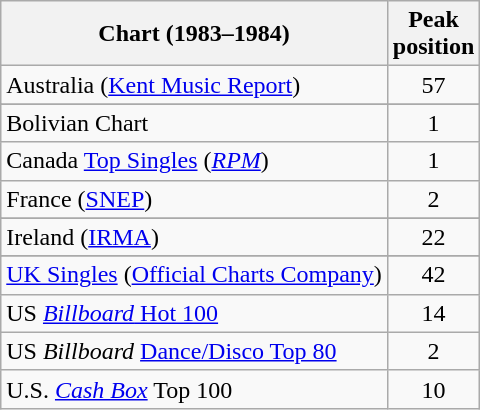<table class="wikitable sortable">
<tr>
<th>Chart (1983–1984)</th>
<th>Peak<br>position</th>
</tr>
<tr>
<td>Australia (<a href='#'>Kent Music Report</a>)</td>
<td align="center">57</td>
</tr>
<tr>
</tr>
<tr>
</tr>
<tr>
<td>Bolivian Chart</td>
<td align="center">1</td>
</tr>
<tr>
<td>Canada <a href='#'>Top Singles</a> (<em><a href='#'>RPM</a></em>)</td>
<td align="center">1</td>
</tr>
<tr>
<td>France (<a href='#'>SNEP</a>)</td>
<td align="center">2</td>
</tr>
<tr>
</tr>
<tr>
<td>Ireland (<a href='#'>IRMA</a>)</td>
<td align="center">22</td>
</tr>
<tr>
</tr>
<tr>
</tr>
<tr>
</tr>
<tr>
</tr>
<tr>
<td><a href='#'>UK Singles</a> (<a href='#'>Official Charts Company</a>)</td>
<td align="center">42</td>
</tr>
<tr>
<td>US <a href='#'><em>Billboard</em> Hot 100</a></td>
<td align="center">14</td>
</tr>
<tr>
<td align="left">US <em>Billboard</em> <a href='#'>Dance/Disco Top 80</a></td>
<td style="text-align:center;">2</td>
</tr>
<tr>
<td>U.S. <a href='#'><em>Cash Box</em></a> Top 100</td>
<td align="center">10</td>
</tr>
</table>
